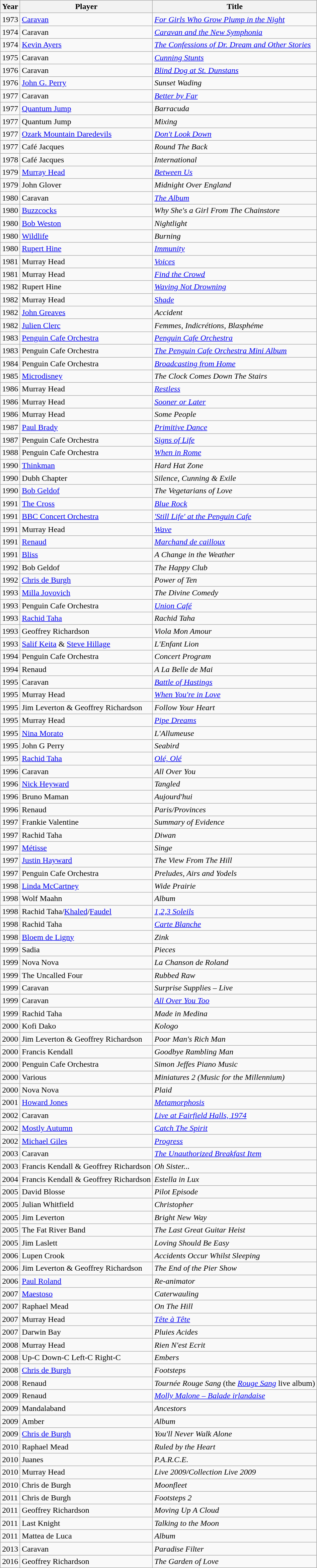<table class="wikitable">
<tr>
<th>Year</th>
<th>Player</th>
<th>Title</th>
</tr>
<tr>
<td>1973</td>
<td><a href='#'>Caravan</a></td>
<td><em><a href='#'>For Girls Who Grow Plump in the Night</a></em></td>
</tr>
<tr>
<td>1974</td>
<td>Caravan</td>
<td><em><a href='#'>Caravan and the New Symphonia</a></em></td>
</tr>
<tr>
<td>1974</td>
<td><a href='#'>Kevin Ayers</a></td>
<td><em><a href='#'>The Confessions of Dr. Dream and Other Stories</a></em></td>
</tr>
<tr>
<td>1975</td>
<td>Caravan</td>
<td><em><a href='#'>Cunning Stunts</a></em></td>
</tr>
<tr>
<td>1976</td>
<td>Caravan</td>
<td><em><a href='#'>Blind Dog at St. Dunstans</a></em></td>
</tr>
<tr>
<td>1976</td>
<td><a href='#'>John G. Perry</a></td>
<td><em>Sunset Wading</em></td>
</tr>
<tr>
<td>1977</td>
<td>Caravan</td>
<td><em><a href='#'>Better by Far</a></em></td>
</tr>
<tr>
<td>1977</td>
<td><a href='#'>Quantum Jump</a></td>
<td><em>Barracuda</em></td>
</tr>
<tr>
<td>1977</td>
<td>Quantum Jump</td>
<td><em>Mixing</em></td>
</tr>
<tr>
<td>1977</td>
<td><a href='#'>Ozark Mountain Daredevils</a></td>
<td><em><a href='#'>Don't Look Down</a></em></td>
</tr>
<tr>
<td>1977</td>
<td>Café Jacques</td>
<td><em>Round The Back</em></td>
</tr>
<tr>
<td>1978</td>
<td>Café Jacques</td>
<td><em>International</em></td>
</tr>
<tr>
<td>1979</td>
<td><a href='#'>Murray Head</a></td>
<td><em><a href='#'>Between Us</a></em></td>
</tr>
<tr>
<td>1979</td>
<td>John Glover</td>
<td><em>Midnight Over England</em></td>
</tr>
<tr>
<td>1980</td>
<td>Caravan</td>
<td><em><a href='#'>The Album</a></em></td>
</tr>
<tr>
<td>1980</td>
<td><a href='#'>Buzzcocks</a></td>
<td><em>Why She's a Girl From The Chainstore</em></td>
</tr>
<tr>
<td>1980</td>
<td><a href='#'>Bob Weston</a></td>
<td><em>Nightlight</em></td>
</tr>
<tr>
<td>1980</td>
<td><a href='#'>Wildlife</a></td>
<td><em>Burning</em></td>
</tr>
<tr>
<td>1980</td>
<td><a href='#'>Rupert Hine</a></td>
<td><em><a href='#'>Immunity</a></em></td>
</tr>
<tr>
<td>1981</td>
<td>Murray Head</td>
<td><em><a href='#'>Voices</a></em></td>
</tr>
<tr>
<td>1981</td>
<td>Murray Head</td>
<td><em><a href='#'>Find the Crowd</a></em></td>
</tr>
<tr>
<td>1982</td>
<td>Rupert Hine</td>
<td><em><a href='#'>Waving Not Drowning</a></em></td>
</tr>
<tr>
<td>1982</td>
<td>Murray Head</td>
<td><em><a href='#'>Shade</a></em></td>
</tr>
<tr>
<td>1982</td>
<td><a href='#'>John Greaves</a></td>
<td><em>Accident</em></td>
</tr>
<tr>
<td>1982</td>
<td><a href='#'>Julien Clerc</a></td>
<td><em>Femmes, Indicrétions, Blasphéme</em></td>
</tr>
<tr>
<td>1983</td>
<td><a href='#'>Penguin Cafe Orchestra</a></td>
<td><em><a href='#'>Penguin Cafe Orchestra</a></em></td>
</tr>
<tr>
<td>1983</td>
<td>Penguin Cafe Orchestra</td>
<td><em><a href='#'>The Penguin Cafe Orchestra Mini Album</a></em></td>
</tr>
<tr>
<td>1984</td>
<td>Penguin Cafe Orchestra</td>
<td><em><a href='#'>Broadcasting from Home</a></em></td>
</tr>
<tr>
<td>1985</td>
<td><a href='#'>Microdisney</a></td>
<td><em>The Clock Comes Down The Stairs</em></td>
</tr>
<tr>
<td>1986</td>
<td>Murray Head</td>
<td><em><a href='#'>Restless</a></em></td>
</tr>
<tr>
<td>1986</td>
<td>Murray Head</td>
<td><em><a href='#'>Sooner or Later</a></em></td>
</tr>
<tr>
<td>1986</td>
<td>Murray Head</td>
<td><em>Some People</em></td>
</tr>
<tr>
<td>1987</td>
<td><a href='#'>Paul Brady</a></td>
<td><em><a href='#'>Primitive Dance</a></em></td>
</tr>
<tr>
<td>1987</td>
<td>Penguin Cafe Orchestra</td>
<td><em><a href='#'>Signs of Life</a></em></td>
</tr>
<tr>
<td>1988</td>
<td>Penguin Cafe Orchestra</td>
<td><em><a href='#'>When in Rome</a></em></td>
</tr>
<tr>
<td>1990</td>
<td><a href='#'>Thinkman</a></td>
<td><em>Hard Hat Zone</em></td>
</tr>
<tr>
<td>1990</td>
<td>Dubh Chapter</td>
<td><em>Silence, Cunning & Exile</em></td>
</tr>
<tr>
<td>1990</td>
<td><a href='#'>Bob Geldof</a></td>
<td><em>The Vegetarians of Love</em></td>
</tr>
<tr>
<td>1991</td>
<td><a href='#'>The Cross</a></td>
<td><em><a href='#'>Blue Rock</a></em></td>
</tr>
<tr>
<td>1991</td>
<td><a href='#'>BBC Concert Orchestra</a></td>
<td><em><a href='#'>'Still Life' at the Penguin Cafe</a></em></td>
</tr>
<tr>
<td>1991</td>
<td>Murray Head</td>
<td><em><a href='#'>Wave</a></em></td>
</tr>
<tr>
<td>1991</td>
<td><a href='#'>Renaud</a></td>
<td><em><a href='#'>Marchand de cailloux</a></em></td>
</tr>
<tr>
<td>1991</td>
<td><a href='#'>Bliss</a></td>
<td><em>A Change in the Weather</em></td>
</tr>
<tr>
<td>1992</td>
<td>Bob Geldof</td>
<td><em>The Happy Club</em></td>
</tr>
<tr>
<td>1992</td>
<td><a href='#'>Chris de Burgh</a></td>
<td><em>Power of Ten</em></td>
</tr>
<tr>
<td>1993</td>
<td><a href='#'>Milla Jovovich</a></td>
<td><em>The Divine Comedy</em></td>
</tr>
<tr>
<td>1993</td>
<td>Penguin Cafe Orchestra</td>
<td><em><a href='#'>Union Café</a></em></td>
</tr>
<tr>
<td>1993</td>
<td><a href='#'>Rachid Taha</a></td>
<td><em>Rachid Taha</em></td>
</tr>
<tr>
<td>1993</td>
<td>Geoffrey Richardson</td>
<td><em>Viola Mon Amour</em></td>
</tr>
<tr>
<td>1993</td>
<td><a href='#'>Salif Keita</a> & <a href='#'>Steve Hillage</a></td>
<td><em>L'Enfant Lion</em></td>
</tr>
<tr>
<td>1994</td>
<td>Penguin Cafe Orchestra</td>
<td><em>Concert Program</em></td>
</tr>
<tr>
<td>1994</td>
<td>Renaud</td>
<td><em>A La Belle de Mai</em></td>
</tr>
<tr>
<td>1995</td>
<td>Caravan</td>
<td><em><a href='#'>Battle of Hastings</a></em></td>
</tr>
<tr>
<td>1995</td>
<td>Murray Head</td>
<td><em><a href='#'>When You're in Love</a></em></td>
</tr>
<tr>
<td>1995</td>
<td>Jim Leverton & Geoffrey Richardson</td>
<td><em>Follow Your Heart</em></td>
</tr>
<tr>
<td>1995</td>
<td>Murray Head</td>
<td><em><a href='#'>Pipe Dreams</a></em></td>
</tr>
<tr>
<td>1995</td>
<td><a href='#'>Nina Morato</a></td>
<td><em>L'Allumeuse</em></td>
</tr>
<tr>
<td>1995</td>
<td>John G Perry</td>
<td><em>Seabird</em></td>
</tr>
<tr>
<td>1995</td>
<td><a href='#'>Rachid Taha</a></td>
<td><em><a href='#'>Olé, Olé</a></em></td>
</tr>
<tr>
<td>1996</td>
<td>Caravan</td>
<td><em>All Over You</em></td>
</tr>
<tr>
<td>1996</td>
<td><a href='#'>Nick Heyward</a></td>
<td><em>Tangled</em></td>
</tr>
<tr>
<td>1996</td>
<td>Bruno Maman</td>
<td><em>Aujourd'hui</em></td>
</tr>
<tr>
<td>1996</td>
<td>Renaud</td>
<td><em>Paris/Provinces</em></td>
</tr>
<tr>
<td>1997</td>
<td>Frankie Valentine</td>
<td><em>Summary of Evidence</em></td>
</tr>
<tr>
<td>1997</td>
<td>Rachid Taha</td>
<td><em>Diwan</em></td>
</tr>
<tr>
<td>1997</td>
<td><a href='#'>Métisse</a></td>
<td><em>Singe</em></td>
</tr>
<tr>
<td>1997</td>
<td><a href='#'>Justin Hayward</a></td>
<td><em>The View From The Hill</em></td>
</tr>
<tr>
<td>1997</td>
<td>Penguin Cafe Orchestra</td>
<td><em>Preludes, Airs and Yodels</em></td>
</tr>
<tr>
<td>1998</td>
<td><a href='#'>Linda McCartney</a></td>
<td><em>Wide Prairie</em></td>
</tr>
<tr>
<td>1998</td>
<td>Wolf Maahn</td>
<td><em>Album</em></td>
</tr>
<tr>
<td>1998</td>
<td>Rachid Taha/<a href='#'>Khaled</a>/<a href='#'>Faudel</a></td>
<td><em><a href='#'>1,2,3 Soleils</a></em></td>
</tr>
<tr>
<td>1998</td>
<td>Rachid Taha</td>
<td><em><a href='#'>Carte Blanche</a></em></td>
</tr>
<tr>
<td>1998</td>
<td><a href='#'>Bloem de Ligny</a></td>
<td><em>Zink</em></td>
</tr>
<tr>
<td>1999</td>
<td>Sadia</td>
<td><em>Pieces</em></td>
</tr>
<tr>
<td>1999</td>
<td>Nova Nova</td>
<td><em>La Chanson de Roland</em></td>
</tr>
<tr>
<td>1999</td>
<td>The Uncalled Four</td>
<td><em>Rubbed Raw</em></td>
</tr>
<tr>
<td>1999</td>
<td>Caravan</td>
<td><em>Surprise Supplies – Live</em></td>
</tr>
<tr>
<td>1999</td>
<td>Caravan</td>
<td><em><a href='#'>All Over You Too</a></em></td>
</tr>
<tr>
<td>1999</td>
<td>Rachid Taha</td>
<td><em>Made in Medina</em></td>
</tr>
<tr>
<td>2000</td>
<td>Kofi Dako</td>
<td><em>Kologo</em></td>
</tr>
<tr>
<td>2000</td>
<td>Jim Leverton & Geoffrey Richardson</td>
<td><em>Poor Man's Rich Man</em></td>
</tr>
<tr>
<td>2000</td>
<td>Francis Kendall</td>
<td><em>Goodbye Rambling Man</em></td>
</tr>
<tr>
<td>2000</td>
<td>Penguin Cafe Orchestra</td>
<td><em>Simon Jeffes Piano Music</em></td>
</tr>
<tr>
<td>2000</td>
<td>Various</td>
<td><em>Miniatures 2 (Music for the Millennium)</em></td>
</tr>
<tr>
<td>2000</td>
<td>Nova Nova</td>
<td><em>Plaid</em></td>
</tr>
<tr>
<td>2001</td>
<td><a href='#'>Howard Jones</a></td>
<td><em><a href='#'>Metamorphosis</a></em></td>
</tr>
<tr>
<td>2002</td>
<td>Caravan</td>
<td><em><a href='#'>Live at Fairfield Halls, 1974</a></em></td>
</tr>
<tr>
<td>2002</td>
<td><a href='#'>Mostly Autumn</a></td>
<td><em><a href='#'>Catch The Spirit</a></em></td>
</tr>
<tr>
<td>2002</td>
<td><a href='#'>Michael Giles</a></td>
<td><em><a href='#'>Progress</a></em></td>
</tr>
<tr>
<td>2003</td>
<td>Caravan</td>
<td><em><a href='#'>The Unauthorized Breakfast Item</a></em></td>
</tr>
<tr>
<td>2003</td>
<td>Francis Kendall & Geoffrey Richardson</td>
<td><em>Oh Sister...</em></td>
</tr>
<tr>
<td>2004</td>
<td>Francis Kendall & Geoffrey Richardson</td>
<td><em>Estella in Lux</em></td>
</tr>
<tr>
<td>2005</td>
<td>David Blosse</td>
<td><em>Pilot Episode</em></td>
</tr>
<tr>
<td>2005</td>
<td>Julian Whitfield</td>
<td><em>Christopher</em></td>
</tr>
<tr>
<td>2005</td>
<td>Jim Leverton</td>
<td><em>Bright New Way</em></td>
</tr>
<tr>
<td>2005</td>
<td>The Fat River Band</td>
<td><em>The Last Great Guitar Heist</em></td>
</tr>
<tr>
<td>2005</td>
<td>Jim Laslett</td>
<td><em>Loving Should Be Easy</em></td>
</tr>
<tr>
<td>2006</td>
<td>Lupen Crook</td>
<td><em>Accidents Occur Whilst Sleeping</em></td>
</tr>
<tr>
<td>2006</td>
<td>Jim Leverton & Geoffrey Richardson</td>
<td><em>The End of the Pier Show</em></td>
</tr>
<tr>
<td>2006</td>
<td><a href='#'>Paul Roland</a></td>
<td><em>Re-animator</em></td>
</tr>
<tr>
<td>2007</td>
<td><a href='#'>Maestoso</a></td>
<td><em>Caterwauling</em></td>
</tr>
<tr>
<td>2007</td>
<td>Raphael Mead</td>
<td><em>On The Hill</em></td>
</tr>
<tr>
<td>2007</td>
<td>Murray Head</td>
<td><em><a href='#'>Tête à Tête</a></em></td>
</tr>
<tr>
<td>2007</td>
<td>Darwin Bay</td>
<td><em>Pluies Acides</em></td>
</tr>
<tr>
<td>2008</td>
<td>Murray Head</td>
<td><em>Rien N'est Ecrit</em></td>
</tr>
<tr>
<td>2008</td>
<td>Up-C Down-C Left-C Right-C</td>
<td><em>Embers</em></td>
</tr>
<tr>
<td>2008</td>
<td><a href='#'>Chris de Burgh</a></td>
<td><em>Footsteps</em></td>
</tr>
<tr>
<td>2008</td>
<td>Renaud</td>
<td><em>Tournée Rouge Sang</em> (the <em><a href='#'>Rouge Sang</a></em> live album)</td>
</tr>
<tr>
<td>2009</td>
<td>Renaud</td>
<td><em><a href='#'>Molly Malone – Balade irlandaise</a></em></td>
</tr>
<tr>
<td>2009</td>
<td>Mandalaband</td>
<td><em>Ancestors</em></td>
</tr>
<tr>
<td>2009</td>
<td>Amber</td>
<td><em>Album</em></td>
</tr>
<tr>
<td>2009</td>
<td><a href='#'>Chris de Burgh</a></td>
<td><em>You'll Never Walk Alone</em></td>
</tr>
<tr>
<td>2010</td>
<td>Raphael Mead</td>
<td><em>Ruled by the Heart</em></td>
</tr>
<tr>
<td>2010</td>
<td>Juanes</td>
<td><em>P.A.R.C.E.</em></td>
</tr>
<tr>
<td>2010</td>
<td>Murray Head</td>
<td><em>Live 2009/Collection Live 2009</em></td>
</tr>
<tr>
<td>2010</td>
<td>Chris de Burgh</td>
<td><em>Moonfleet</em></td>
</tr>
<tr>
<td>2011</td>
<td>Chris de Burgh</td>
<td><em>Footsteps 2</em></td>
</tr>
<tr>
<td>2011</td>
<td>Geoffrey Richardson</td>
<td><em>Moving Up A Cloud</em></td>
</tr>
<tr>
<td>2011</td>
<td>Last Knight</td>
<td><em>Talking to the Moon</em></td>
</tr>
<tr>
<td>2011</td>
<td>Mattea de Luca</td>
<td><em>Album</em></td>
</tr>
<tr>
<td>2013</td>
<td>Caravan</td>
<td><em>Paradise Filter</em></td>
</tr>
<tr>
<td>2016</td>
<td>Geoffrey Richardson</td>
<td><em>The Garden of Love</em></td>
</tr>
</table>
